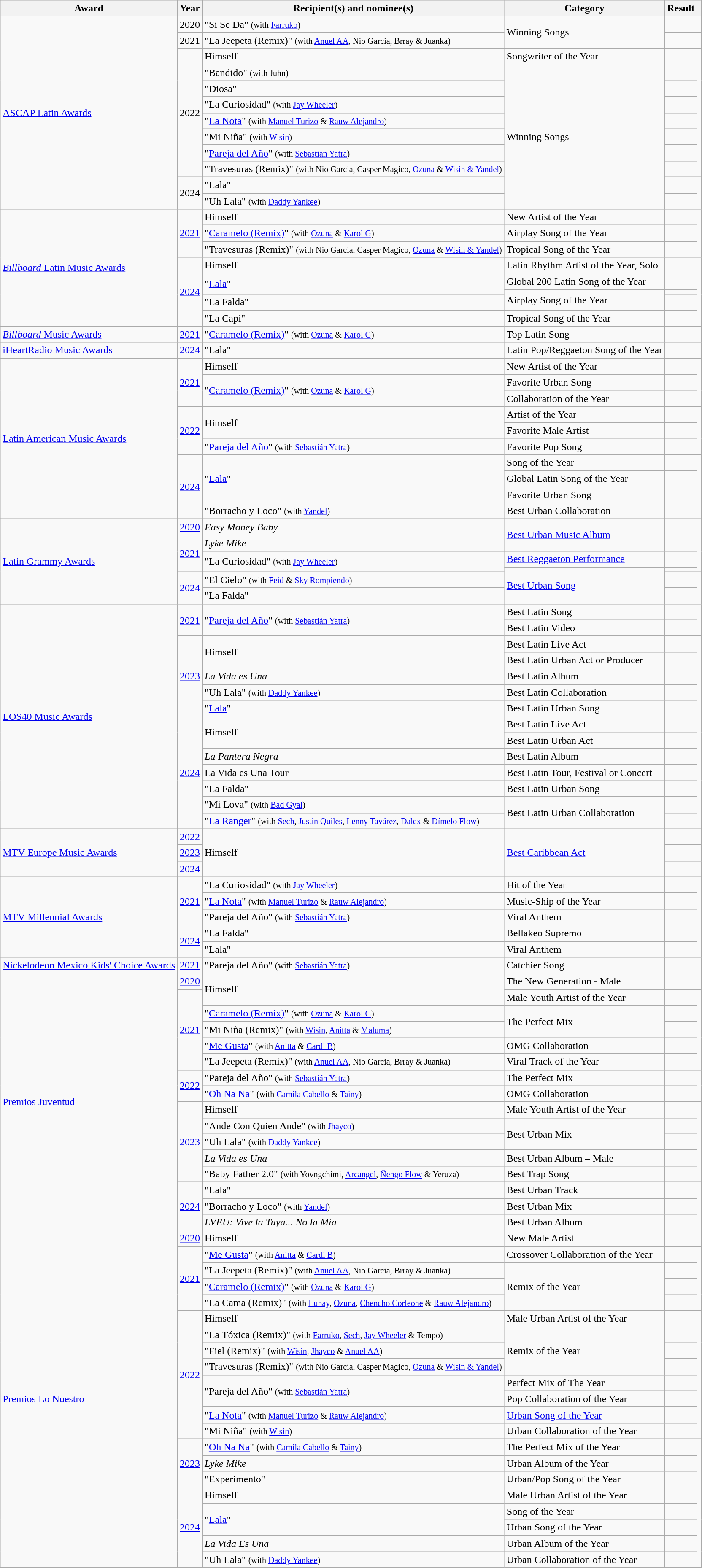<table class="wikitable sortable plainrowheaders" style="width: auto;">
<tr>
<th scope="col">Award</th>
<th scope="col">Year</th>
<th scope="col">Recipient(s) and nominee(s)</th>
<th scope="col">Category</th>
<th scope="col">Result</th>
<th scope="col" class="unsortable"></th>
</tr>
<tr>
<td rowspan="12"><a href='#'>ASCAP Latin Awards</a></td>
<td>2020</td>
<td>"Si Se Da" <small>(with <a href='#'>Farruko</a>)</small></td>
<td rowspan="2">Winning Songs</td>
<td></td>
<td></td>
</tr>
<tr>
<td>2021</td>
<td>"La Jeepeta (Remix)" <small>(with <a href='#'>Anuel AA</a>, Nio Garcia, Brray & Juanka)</small></td>
<td></td>
<td></td>
</tr>
<tr>
<td rowspan="8">2022</td>
<td>Himself</td>
<td>Songwriter of the Year</td>
<td></td>
<td rowspan="8"></td>
</tr>
<tr>
<td>"Bandido" <small>(with Juhn)</small></td>
<td rowspan="9">Winning Songs</td>
<td></td>
</tr>
<tr>
<td>"Diosa"</td>
<td></td>
</tr>
<tr>
<td>"La Curiosidad" <small>(with <a href='#'>Jay Wheeler</a>)</small></td>
<td></td>
</tr>
<tr>
<td>"<a href='#'>La Nota</a>" <small>(with <a href='#'>Manuel Turizo</a> & <a href='#'>Rauw Alejandro</a>)</small></td>
<td></td>
</tr>
<tr>
<td>"Mi Niña" <small>(with <a href='#'>Wisin</a>)</small></td>
<td></td>
</tr>
<tr>
<td>"<a href='#'>Pareja del Año</a>" <small>(with <a href='#'>Sebastián Yatra</a>)</small></td>
<td></td>
</tr>
<tr>
<td>"Travesuras (Remix)" <small>(with Nio Garcia, Casper Magico, <a href='#'>Ozuna</a> & <a href='#'>Wisin & Yandel</a>)</small></td>
<td></td>
</tr>
<tr>
<td rowspan="2">2024</td>
<td>"Lala"</td>
<td></td>
<td rowspan="2"></td>
</tr>
<tr>
<td>"Uh Lala" <small>(with <a href='#'>Daddy Yankee</a>)</small></td>
<td></td>
</tr>
<tr>
<td rowspan="8"><a href='#'><em>Billboard</em> Latin Music Awards</a></td>
<td rowspan="3"><a href='#'>2021</a></td>
<td>Himself</td>
<td>New Artist of the Year</td>
<td></td>
<td rowspan="3"></td>
</tr>
<tr>
<td>"<a href='#'>Caramelo (Remix)</a>" <small>(with <a href='#'>Ozuna</a> & <a href='#'>Karol G</a>)</small></td>
<td>Airplay Song of the Year</td>
<td></td>
</tr>
<tr>
<td>"Travesuras (Remix)" <small>(with Nio Garcia, Casper Magico, <a href='#'>Ozuna</a> & <a href='#'>Wisin & Yandel</a>)</small></td>
<td>Tropical Song of the Year</td>
<td></td>
</tr>
<tr>
<td rowspan="5"><a href='#'>2024</a></td>
<td>Himself</td>
<td>Latin Rhythm Artist of the Year, Solo</td>
<td></td>
<td rowspan="5"></td>
</tr>
<tr>
<td rowspan="2">"<a href='#'>Lala</a>"</td>
<td>Global 200 Latin Song of the Year</td>
<td></td>
</tr>
<tr>
<td rowspan="2">Airplay Song of the Year</td>
<td></td>
</tr>
<tr>
<td>"La Falda"</td>
<td></td>
</tr>
<tr>
<td>"La Capi"</td>
<td>Tropical Song of the Year</td>
<td></td>
</tr>
<tr>
<td><a href='#'><em>Billboard</em> Music Awards</a></td>
<td><a href='#'>2021</a></td>
<td>"<a href='#'>Caramelo (Remix)</a>" <small>(with <a href='#'>Ozuna</a> & <a href='#'>Karol G</a>)</small></td>
<td>Top Latin Song</td>
<td></td>
<td></td>
</tr>
<tr>
<td><a href='#'>iHeartRadio Music Awards</a></td>
<td><a href='#'>2024</a></td>
<td>"Lala"</td>
<td>Latin Pop/Reggaeton Song of the Year</td>
<td></td>
<td></td>
</tr>
<tr>
<td rowspan="10"><a href='#'>Latin American Music Awards</a></td>
<td rowspan="3"><a href='#'>2021</a></td>
<td>Himself</td>
<td>New Artist of the Year</td>
<td></td>
<td rowspan="3"></td>
</tr>
<tr>
<td rowspan="2">"<a href='#'>Caramelo (Remix)</a>" <small>(with <a href='#'>Ozuna</a> & <a href='#'>Karol G</a>)</small></td>
<td>Favorite Urban Song</td>
<td></td>
</tr>
<tr>
<td>Collaboration of the Year</td>
<td></td>
</tr>
<tr>
<td rowspan="3"><a href='#'>2022</a></td>
<td rowspan="2">Himself</td>
<td>Artist of the Year</td>
<td></td>
<td rowspan="3"></td>
</tr>
<tr>
<td>Favorite Male Artist</td>
<td></td>
</tr>
<tr>
<td>"<a href='#'>Pareja del Año</a>" <small>(with <a href='#'>Sebastián Yatra</a>)</small></td>
<td>Favorite Pop Song</td>
<td></td>
</tr>
<tr>
<td rowspan="4"><a href='#'>2024</a></td>
<td rowspan="3">"<a href='#'>Lala</a>"</td>
<td>Song of the Year</td>
<td></td>
<td rowspan="4"></td>
</tr>
<tr>
<td>Global Latin Song of the Year</td>
<td></td>
</tr>
<tr>
<td>Favorite Urban Song</td>
<td></td>
</tr>
<tr>
<td>"Borracho y Loco" <small>(with <a href='#'>Yandel</a>)</small></td>
<td>Best Urban Collaboration</td>
<td></td>
</tr>
<tr>
<td rowspan="6"><a href='#'>Latin Grammy Awards</a></td>
<td><a href='#'>2020</a></td>
<td><em>Easy Money Baby</em></td>
<td rowspan="2"><a href='#'>Best Urban Music Album</a></td>
<td></td>
<td></td>
</tr>
<tr>
<td rowspan="3"><a href='#'>2021</a></td>
<td><em>Lyke Mike</em></td>
<td></td>
<td rowspan="3"></td>
</tr>
<tr>
<td rowspan="2">"La Curiosidad" <small>(with <a href='#'>Jay Wheeler</a>)</small></td>
<td><a href='#'>Best Reggaeton Performance</a></td>
<td></td>
</tr>
<tr>
<td rowspan="3"><a href='#'>Best Urban Song</a></td>
<td></td>
</tr>
<tr>
<td rowspan="2"><a href='#'>2024</a></td>
<td>"El Cielo" <small>(with <a href='#'>Feid</a> & <a href='#'>Sky Rompiendo</a>)</small></td>
<td></td>
<td rowspan="2"></td>
</tr>
<tr>
<td>"La Falda"</td>
<td></td>
</tr>
<tr>
<td rowspan="14"><a href='#'>LOS40 Music Awards</a></td>
<td rowspan="2"><a href='#'>2021</a></td>
<td rowspan="2">"<a href='#'>Pareja del Año</a>" <small>(with <a href='#'>Sebastián Yatra</a>)</small></td>
<td>Best Latin Song</td>
<td></td>
<td rowspan="2"></td>
</tr>
<tr>
<td>Best Latin Video</td>
<td></td>
</tr>
<tr>
<td rowspan="5"><a href='#'>2023</a></td>
<td rowspan="2">Himself</td>
<td>Best Latin Live Act</td>
<td></td>
<td rowspan="5"></td>
</tr>
<tr>
<td>Best Latin Urban Act or Producer</td>
<td></td>
</tr>
<tr>
<td><em>La Vida es Una</em></td>
<td>Best Latin Album</td>
<td></td>
</tr>
<tr>
<td>"Uh Lala" <small>(with <a href='#'>Daddy Yankee</a>)</small></td>
<td>Best Latin Collaboration</td>
<td></td>
</tr>
<tr>
<td>"<a href='#'>Lala</a>"</td>
<td>Best Latin Urban Song</td>
<td></td>
</tr>
<tr>
<td rowspan="7"><a href='#'>2024</a></td>
<td rowspan="2">Himself</td>
<td>Best Latin Live Act</td>
<td></td>
<td rowspan="7"></td>
</tr>
<tr>
<td>Best Latin Urban Act</td>
<td></td>
</tr>
<tr>
<td><em>La Pantera Negra</em></td>
<td>Best Latin Album</td>
<td></td>
</tr>
<tr>
<td>La Vida es Una Tour</td>
<td>Best Latin Tour, Festival or Concert</td>
<td></td>
</tr>
<tr>
<td>"La Falda"</td>
<td>Best Latin Urban Song</td>
<td></td>
</tr>
<tr>
<td>"Mi Lova" <small>(with <a href='#'>Bad Gyal</a>)</small></td>
<td rowspan="2">Best Latin Urban Collaboration</td>
<td></td>
</tr>
<tr>
<td>"<a href='#'>La Ranger</a>" <small>(with <a href='#'>Sech</a>, <a href='#'>Justin Quiles</a>, <a href='#'>Lenny Tavárez</a>, <a href='#'>Dalex</a> & <a href='#'>Dímelo Flow</a>)</small></td>
<td></td>
</tr>
<tr>
<td rowspan="3"><a href='#'>MTV Europe Music Awards</a></td>
<td><a href='#'>2022</a></td>
<td rowspan="3">Himself</td>
<td rowspan="3"><a href='#'>Best Caribbean Act</a></td>
<td></td>
<td></td>
</tr>
<tr>
<td><a href='#'>2023</a></td>
<td></td>
<td></td>
</tr>
<tr>
<td><a href='#'>2024</a></td>
<td></td>
<td></td>
</tr>
<tr>
<td rowspan="5"><a href='#'>MTV Millennial Awards</a></td>
<td rowspan="3"><a href='#'>2021</a></td>
<td>"La Curiosidad" <small>(with <a href='#'>Jay Wheeler</a>)</small></td>
<td>Hit of the Year</td>
<td></td>
<td rowspan="3"></td>
</tr>
<tr>
<td>"<a href='#'>La Nota</a>" <small>(with <a href='#'>Manuel Turizo</a> & <a href='#'>Rauw Alejandro</a>)</small></td>
<td>Music-Ship of the Year</td>
<td></td>
</tr>
<tr>
<td>"Pareja del Año" <small>(with <a href='#'>Sebastián Yatra</a>)</small></td>
<td>Viral Anthem</td>
<td></td>
</tr>
<tr>
<td rowspan="2"><a href='#'>2024</a></td>
<td>"La Falda"</td>
<td>Bellakeo Supremo</td>
<td></td>
<td rowspan="2"></td>
</tr>
<tr>
<td>"Lala"</td>
<td>Viral Anthem</td>
<td></td>
</tr>
<tr>
<td><a href='#'>Nickelodeon Mexico Kids' Choice Awards</a></td>
<td><a href='#'>2021</a></td>
<td>"Pareja del Año" <small>(with <a href='#'>Sebastián Yatra</a>)</small></td>
<td>Catchier Song</td>
<td></td>
<td></td>
</tr>
<tr>
<td rowspan="16"><a href='#'>Premios Juventud</a></td>
<td><a href='#'>2020</a></td>
<td rowspan="2">Himself</td>
<td>The New Generation - Male</td>
<td></td>
<td></td>
</tr>
<tr>
<td rowspan="5"><a href='#'>2021</a></td>
<td>Male Youth Artist of the Year</td>
<td></td>
<td rowspan="5"></td>
</tr>
<tr>
<td>"<a href='#'>Caramelo (Remix)</a>" <small>(with <a href='#'>Ozuna</a> & <a href='#'>Karol G</a>)</small></td>
<td rowspan="2">The Perfect Mix</td>
<td></td>
</tr>
<tr>
<td>"Mi Niña (Remix)" <small>(with <a href='#'>Wisin</a>, <a href='#'>Anitta</a> & <a href='#'>Maluma</a>)</small></td>
<td></td>
</tr>
<tr>
<td>"<a href='#'>Me Gusta</a>" <small>(with <a href='#'>Anitta</a> & <a href='#'>Cardi B</a>)</small></td>
<td>OMG Collaboration</td>
<td></td>
</tr>
<tr>
<td>"La Jeepeta (Remix)" <small>(with <a href='#'>Anuel AA</a>, Nio Garcia, Brray & Juanka)</small></td>
<td>Viral Track of the Year</td>
<td></td>
</tr>
<tr>
<td rowspan="2"><a href='#'>2022</a></td>
<td>"Pareja del Año" <small>(with <a href='#'>Sebastián Yatra</a>)</small></td>
<td>The Perfect Mix</td>
<td></td>
<td rowspan="2"></td>
</tr>
<tr>
<td>"<a href='#'>Oh Na Na</a>" <small>(with <a href='#'>Camila Cabello</a> & <a href='#'>Tainy</a>)</small></td>
<td>OMG Collaboration</td>
<td></td>
</tr>
<tr>
<td rowspan="5"><a href='#'>2023</a></td>
<td>Himself</td>
<td>Male Youth Artist of the Year</td>
<td></td>
<td rowspan="5"></td>
</tr>
<tr>
<td>"Ande Con Quien Ande" <small>(with <a href='#'>Jhayco</a>)</small></td>
<td rowspan="2">Best Urban Mix</td>
<td></td>
</tr>
<tr>
<td>"Uh Lala" <small>(with <a href='#'>Daddy Yankee</a>)</small></td>
<td></td>
</tr>
<tr>
<td><em>La Vida es Una</em></td>
<td>Best Urban Album – Male</td>
<td></td>
</tr>
<tr>
<td>"Baby Father 2.0" <small>(with Yovngchimi, <a href='#'>Arcangel</a>, <a href='#'>Ñengo Flow</a> & Yeruza)</small></td>
<td>Best Trap Song</td>
<td></td>
</tr>
<tr>
<td rowspan="3"><a href='#'>2024</a></td>
<td>"Lala"</td>
<td>Best Urban Track</td>
<td></td>
<td rowspan="3"></td>
</tr>
<tr>
<td>"Borracho y Loco" <small>(with <a href='#'>Yandel</a>)</small></td>
<td>Best Urban Mix</td>
<td></td>
</tr>
<tr>
<td><em>LVEU: Vive la Tuya... No la Mía</em></td>
<td>Best Urban Album</td>
<td></td>
</tr>
<tr>
<td rowspan="21"><a href='#'>Premios Lo Nuestro</a></td>
<td><a href='#'>2020</a></td>
<td>Himself</td>
<td>New Male Artist</td>
<td></td>
<td></td>
</tr>
<tr>
<td rowspan="4"><a href='#'>2021</a></td>
<td>"<a href='#'>Me Gusta</a>" <small>(with <a href='#'>Anitta</a> & <a href='#'>Cardi B</a>)</small></td>
<td>Crossover Collaboration of the Year</td>
<td></td>
<td rowspan="4"></td>
</tr>
<tr>
<td>"La Jeepeta (Remix)" <small>(with <a href='#'>Anuel AA</a>, Nio Garcia, Brray & Juanka)</small></td>
<td rowspan="3">Remix of the Year</td>
<td></td>
</tr>
<tr>
<td>"<a href='#'>Caramelo (Remix)</a>" <small>(with <a href='#'>Ozuna</a> & <a href='#'>Karol G</a>)</small></td>
<td></td>
</tr>
<tr>
<td>"La Cama (Remix)" <small>(with <a href='#'>Lunay</a>, <a href='#'>Ozuna</a>, <a href='#'>Chencho Corleone</a> & <a href='#'>Rauw Alejandro</a>)</small></td>
<td></td>
</tr>
<tr>
<td rowspan="8"><a href='#'>2022</a></td>
<td>Himself</td>
<td>Male Urban Artist of the Year</td>
<td></td>
<td rowspan="8"></td>
</tr>
<tr>
<td>"La Tóxica (Remix)" <small>(with <a href='#'>Farruko</a>, <a href='#'>Sech</a>, <a href='#'>Jay Wheeler</a> & Tempo)</small></td>
<td rowspan="3">Remix of the Year</td>
<td></td>
</tr>
<tr>
<td>"Fiel (Remix)" <small>(with <a href='#'>Wisin</a>, <a href='#'>Jhayco</a> & <a href='#'>Anuel AA</a>)</small></td>
<td></td>
</tr>
<tr>
<td>"Travesuras (Remix)" <small>(with Nio Garcia, Casper Magico, <a href='#'>Ozuna</a> & <a href='#'>Wisin & Yandel</a>)</small></td>
<td></td>
</tr>
<tr>
<td rowspan="2">"Pareja del Año" <small>(with <a href='#'>Sebastián Yatra</a>)</small></td>
<td>Perfect Mix of The Year</td>
<td></td>
</tr>
<tr>
<td>Pop Collaboration of the Year</td>
<td></td>
</tr>
<tr>
<td>"<a href='#'>La Nota</a>" <small>(with <a href='#'>Manuel Turizo</a> & <a href='#'>Rauw Alejandro</a>)</small></td>
<td><a href='#'>Urban Song of the Year</a></td>
<td></td>
</tr>
<tr>
<td>"Mi Niña" <small>(with <a href='#'>Wisin</a>)</small></td>
<td>Urban Collaboration of the Year</td>
<td></td>
</tr>
<tr>
<td rowspan="3"><a href='#'>2023</a></td>
<td>"<a href='#'>Oh Na Na</a>" <small>(with <a href='#'>Camila Cabello</a> & <a href='#'>Tainy</a>)</small></td>
<td>The Perfect Mix of the Year</td>
<td></td>
<td rowspan="3"></td>
</tr>
<tr>
<td><em>Lyke Mike</em></td>
<td>Urban Album of the Year</td>
<td></td>
</tr>
<tr>
<td>"Experimento"</td>
<td>Urban/Pop Song of the Year</td>
<td></td>
</tr>
<tr>
<td rowspan="5"><a href='#'>2024</a></td>
<td>Himself</td>
<td>Male Urban Artist of the Year</td>
<td></td>
<td rowspan="5"></td>
</tr>
<tr>
<td rowspan="2">"<a href='#'>Lala</a>"</td>
<td>Song of the Year</td>
<td></td>
</tr>
<tr>
<td>Urban Song of the Year</td>
<td></td>
</tr>
<tr>
<td><em>La Vida Es Una</em></td>
<td>Urban Album of the Year</td>
<td></td>
</tr>
<tr>
<td>"Uh Lala" <small>(with <a href='#'>Daddy Yankee</a>)</small></td>
<td>Urban Collaboration of the Year</td>
<td></td>
</tr>
</table>
